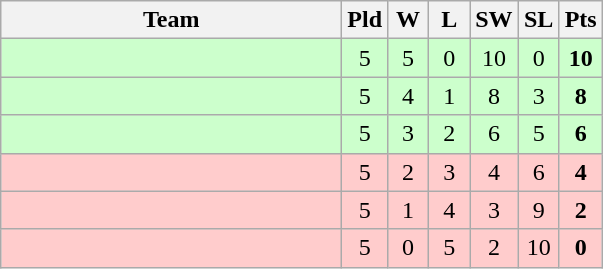<table class=wikitable style="text-align:center">
<tr>
<th width=220>Team</th>
<th width=20>Pld</th>
<th width=20>W</th>
<th width=20>L</th>
<th width=20>SW</th>
<th width=20>SL</th>
<th width=20>Pts</th>
</tr>
<tr bgcolor=ccffcc>
<td align=left></td>
<td>5</td>
<td>5</td>
<td>0</td>
<td>10</td>
<td>0</td>
<td><strong>10</strong></td>
</tr>
<tr bgcolor=ccffcc>
<td align=left></td>
<td>5</td>
<td>4</td>
<td>1</td>
<td>8</td>
<td>3</td>
<td><strong>8</strong></td>
</tr>
<tr bgcolor=ccffcc>
<td align=left></td>
<td>5</td>
<td>3</td>
<td>2</td>
<td>6</td>
<td>5</td>
<td><strong>6</strong></td>
</tr>
<tr bgcolor=ffcccc>
<td align=left></td>
<td>5</td>
<td>2</td>
<td>3</td>
<td>4</td>
<td>6</td>
<td><strong>4</strong></td>
</tr>
<tr bgcolor=ffcccc>
<td align=left></td>
<td>5</td>
<td>1</td>
<td>4</td>
<td>3</td>
<td>9</td>
<td><strong>2</strong></td>
</tr>
<tr bgcolor=ffcccc>
<td align=left></td>
<td>5</td>
<td>0</td>
<td>5</td>
<td>2</td>
<td>10</td>
<td><strong>0</strong></td>
</tr>
</table>
